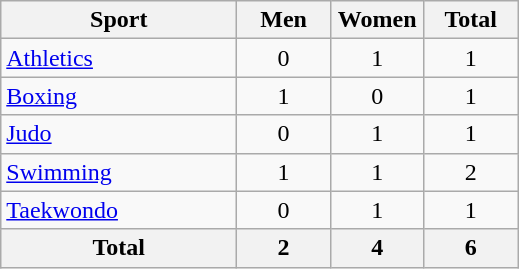<table class="wikitable sortable" style="text-align:center;">
<tr>
<th width=150>Sport</th>
<th width=55>Men</th>
<th width=55>Women</th>
<th width=55>Total</th>
</tr>
<tr>
<td align=left><a href='#'>Athletics</a></td>
<td>0</td>
<td>1</td>
<td>1</td>
</tr>
<tr>
<td align=left><a href='#'>Boxing</a></td>
<td>1</td>
<td>0</td>
<td>1</td>
</tr>
<tr>
<td align=left><a href='#'>Judo</a></td>
<td>0</td>
<td>1</td>
<td>1</td>
</tr>
<tr>
<td align=left><a href='#'>Swimming</a></td>
<td>1</td>
<td>1</td>
<td>2</td>
</tr>
<tr>
<td align=left><a href='#'>Taekwondo</a></td>
<td>0</td>
<td>1</td>
<td>1</td>
</tr>
<tr>
<th>Total</th>
<th>2</th>
<th>4</th>
<th>6</th>
</tr>
</table>
